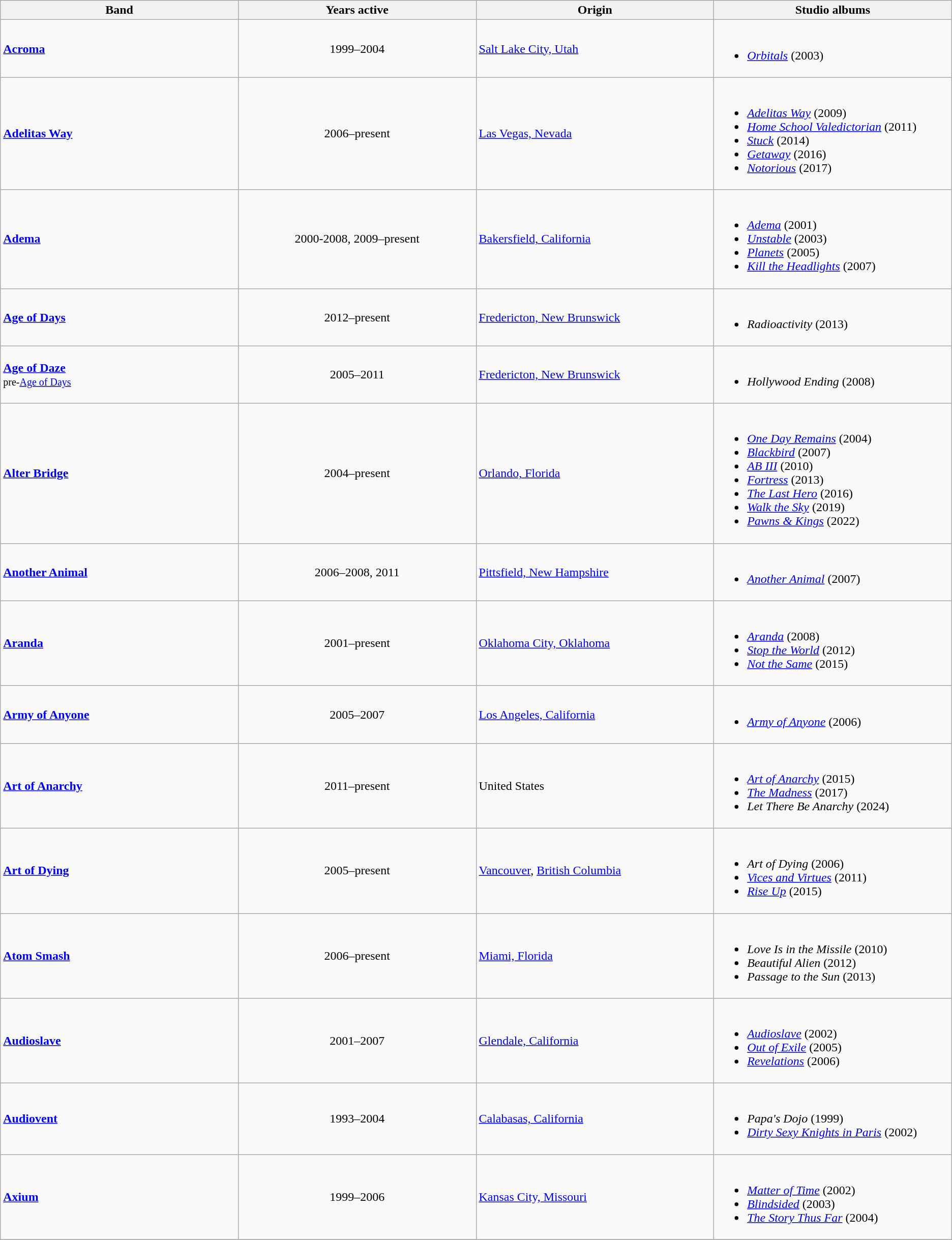<table class="wikitable sortable">
<tr>
<th style="width:15%;">Band</th>
<th style="width:15%;">Years active</th>
<th style="width:15%;">Origin</th>
<th style="width:15%;">Studio albums</th>
</tr>
<tr>
<td><strong><a href='#'>Acroma</a></strong></td>
<td style="text-align:center;">1999–2004</td>
<td><a href='#'>Salt Lake City, Utah</a></td>
<td><br><ul><li><em><a href='#'>Orbitals</a></em> (2003)</li></ul></td>
</tr>
<tr>
<td><strong><a href='#'>Adelitas Way</a></strong></td>
<td style="text-align:center;">2006–present</td>
<td><a href='#'>Las Vegas, Nevada</a></td>
<td><br><ul><li><em><a href='#'>Adelitas Way</a></em> (2009)</li><li><em><a href='#'>Home School Valedictorian</a></em> (2011)</li><li><em><a href='#'>Stuck</a></em> (2014)</li><li><em><a href='#'>Getaway</a></em> (2016)</li><li><a href='#'><em>Notorious</em></a> (2017)</li></ul></td>
</tr>
<tr>
<td><strong><a href='#'>Adema</a></strong></td>
<td style="text-align:center;">2000-2008, 2009–present</td>
<td><a href='#'>Bakersfield, California</a></td>
<td><br><ul><li><em><a href='#'>Adema</a></em> (2001)</li><li><em><a href='#'>Unstable</a></em> (2003)</li><li><em><a href='#'>Planets</a></em> (2005)</li><li><em><a href='#'>Kill the Headlights</a></em> (2007)</li></ul></td>
</tr>
<tr>
<td><strong><a href='#'>Age of Days</a></strong></td>
<td style="text-align:center;">2012–present</td>
<td><a href='#'>Fredericton, New Brunswick</a></td>
<td><br><ul><li><em>Radioactivity</em> (2013)</li></ul></td>
</tr>
<tr>
<td><strong><a href='#'>Age of Daze</a></strong><br> <small>pre-<a href='#'>Age of Days</a></small></td>
<td style="text-align:center;">2005–2011</td>
<td><a href='#'>Fredericton, New Brunswick</a></td>
<td><br><ul><li><em>Hollywood Ending</em> (2008)</li></ul></td>
</tr>
<tr>
<td><strong><a href='#'>Alter Bridge</a></strong></td>
<td style="text-align:center;">2004–present</td>
<td><a href='#'>Orlando, Florida</a></td>
<td><br><ul><li><em><a href='#'>One Day Remains</a></em> (2004)</li><li><em><a href='#'>Blackbird</a></em> (2007)</li><li><em><a href='#'>AB III</a></em> (2010)</li><li><em><a href='#'>Fortress</a></em> (2013)</li><li><em><a href='#'>The Last Hero</a></em> (2016)</li><li><em><a href='#'>Walk the Sky</a></em> (2019)</li><li><em><a href='#'>Pawns & Kings</a></em> (2022)</li></ul></td>
</tr>
<tr>
<td><strong><a href='#'>Another Animal</a></strong></td>
<td style="text-align:center;">2006–2008, 2011</td>
<td><a href='#'>Pittsfield, New Hampshire</a></td>
<td><br><ul><li><em><a href='#'>Another Animal</a></em> (2007)</li></ul></td>
</tr>
<tr>
<td><strong><a href='#'>Aranda</a></strong></td>
<td style="text-align:center;">2001–present</td>
<td><a href='#'>Oklahoma City, Oklahoma</a></td>
<td><br><ul><li><em><a href='#'>Aranda</a></em> (2008)</li><li><em><a href='#'>Stop the World</a></em> (2012)</li><li><em><a href='#'>Not the Same</a></em> (2015)</li></ul></td>
</tr>
<tr>
<td><strong><a href='#'>Army of Anyone</a></strong></td>
<td style="text-align:center;">2005–2007</td>
<td><a href='#'>Los Angeles, California</a></td>
<td><br><ul><li><em><a href='#'>Army of Anyone</a></em> (2006)</li></ul></td>
</tr>
<tr>
<td><strong><a href='#'>Art of Anarchy</a></strong></td>
<td style="text-align:center;">2011–present</td>
<td>United States</td>
<td><br><ul><li><em><a href='#'>Art of Anarchy</a></em> (2015)</li><li><em><a href='#'>The Madness</a></em> (2017)</li><li><em>Let There Be Anarchy</em> (2024)</li></ul></td>
</tr>
<tr>
<td><strong><a href='#'>Art of Dying</a></strong></td>
<td style="text-align:center;">2005–present</td>
<td><a href='#'>Vancouver</a>, <a href='#'>British Columbia</a></td>
<td><br><ul><li><em>Art of Dying</em> (2006)</li><li><em><a href='#'>Vices and Virtues</a></em> (2011)</li><li><a href='#'><em>Rise Up</em></a> (2015)</li></ul></td>
</tr>
<tr>
<td><strong><a href='#'>Atom Smash</a></strong></td>
<td style="text-align:center;">2006–present</td>
<td><a href='#'>Miami, Florida</a></td>
<td><br><ul><li><em>Love Is in the Missile</em> (2010)</li><li><em>Beautiful Alien</em> (2012)</li><li><em>Passage to the Sun</em> (2013)</li></ul></td>
</tr>
<tr>
<td><strong><a href='#'>Audioslave</a></strong></td>
<td style="text-align:center;">2001–2007</td>
<td><a href='#'>Glendale, California</a></td>
<td><br><ul><li><em><a href='#'>Audioslave</a></em> (2002)</li><li><em><a href='#'>Out of Exile</a></em> (2005)</li><li><em><a href='#'>Revelations</a></em> (2006)</li></ul></td>
</tr>
<tr>
<td><strong><a href='#'>Audiovent</a></strong></td>
<td style="text-align:center;">1993–2004</td>
<td><a href='#'>Calabasas, California</a></td>
<td><br><ul><li><em>Papa's Dojo</em> (1999)</li><li><em><a href='#'>Dirty Sexy Knights in Paris</a></em> (2002)</li></ul></td>
</tr>
<tr>
<td><strong><a href='#'>Axium</a></strong></td>
<td style="text-align:center;">1999–2006</td>
<td><a href='#'>Kansas City, Missouri</a></td>
<td><br><ul><li><em><a href='#'>Matter of Time</a></em> (2002)</li><li><em><a href='#'>Blindsided</a></em> (2003)</li><li><em><a href='#'>The Story Thus Far</a></em> (2004)</li></ul></td>
</tr>
<tr>
</tr>
</table>
